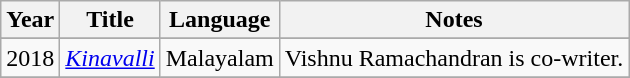<table class="wikitable">
<tr>
<th>Year</th>
<th>Title</th>
<th>Language</th>
<th>Notes</th>
</tr>
<tr>
</tr>
<tr>
<td>2018</td>
<td><em><a href='#'>Kinavalli</a></em></td>
<td>Malayalam</td>
<td>Vishnu Ramachandran is co-writer.</td>
</tr>
<tr>
</tr>
</table>
